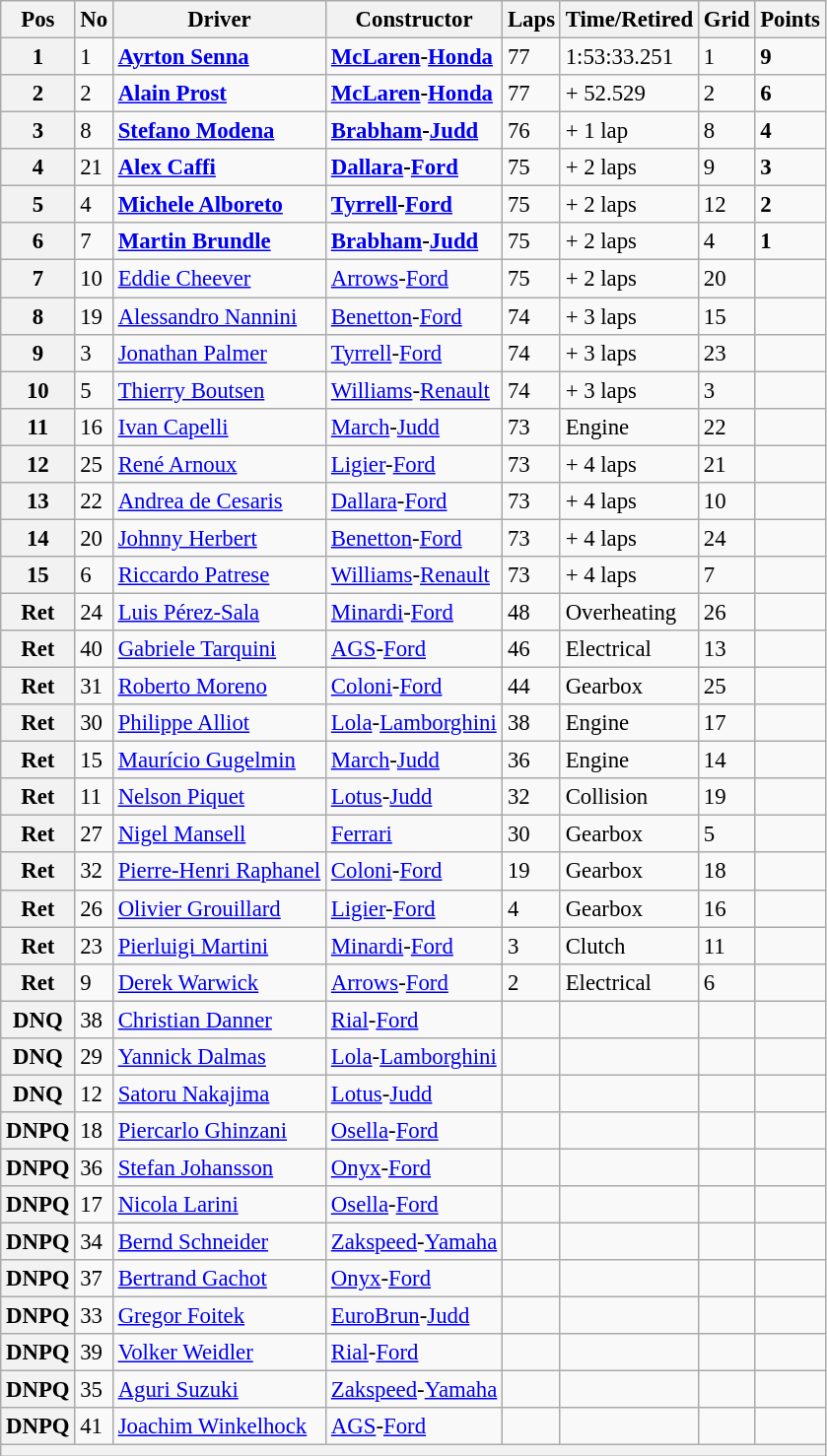<table class="wikitable" style="font-size: 95%;">
<tr>
<th>Pos</th>
<th>No</th>
<th>Driver</th>
<th>Constructor</th>
<th>Laps</th>
<th>Time/Retired</th>
<th>Grid</th>
<th>Points</th>
</tr>
<tr>
<th>1</th>
<td>1</td>
<td> <strong><a href='#'>Ayrton Senna</a></strong></td>
<td><strong><a href='#'>McLaren</a>-<a href='#'>Honda</a></strong></td>
<td>77</td>
<td>1:53:33.251</td>
<td>1</td>
<td><strong>9</strong></td>
</tr>
<tr>
<th>2</th>
<td>2</td>
<td> <strong><a href='#'>Alain Prost</a></strong></td>
<td><strong><a href='#'>McLaren</a>-<a href='#'>Honda</a></strong></td>
<td>77</td>
<td>+ 52.529</td>
<td>2</td>
<td><strong>6</strong></td>
</tr>
<tr>
<th>3</th>
<td>8</td>
<td> <strong><a href='#'>Stefano Modena</a></strong></td>
<td><strong><a href='#'>Brabham</a>-<a href='#'>Judd</a></strong></td>
<td>76</td>
<td>+ 1 lap</td>
<td>8</td>
<td><strong>4</strong></td>
</tr>
<tr>
<th>4</th>
<td>21</td>
<td> <strong><a href='#'>Alex Caffi</a></strong></td>
<td><strong><a href='#'>Dallara</a>-<a href='#'>Ford</a></strong></td>
<td>75</td>
<td>+ 2 laps</td>
<td>9</td>
<td><strong>3</strong></td>
</tr>
<tr>
<th>5</th>
<td>4</td>
<td> <strong><a href='#'>Michele Alboreto</a></strong></td>
<td><strong><a href='#'>Tyrrell</a>-<a href='#'>Ford</a></strong></td>
<td>75</td>
<td>+ 2 laps</td>
<td>12</td>
<td><strong>2</strong></td>
</tr>
<tr>
<th>6</th>
<td>7</td>
<td> <strong><a href='#'>Martin Brundle</a></strong></td>
<td><strong><a href='#'>Brabham</a>-<a href='#'>Judd</a></strong></td>
<td>75</td>
<td>+ 2 laps</td>
<td>4</td>
<td><strong>1</strong></td>
</tr>
<tr>
<th>7</th>
<td>10</td>
<td> <a href='#'>Eddie Cheever</a></td>
<td><a href='#'>Arrows</a>-<a href='#'>Ford</a></td>
<td>75</td>
<td>+ 2 laps</td>
<td>20</td>
<td></td>
</tr>
<tr>
<th>8</th>
<td>19</td>
<td> <a href='#'>Alessandro Nannini</a></td>
<td><a href='#'>Benetton</a>-<a href='#'>Ford</a></td>
<td>74</td>
<td>+ 3 laps</td>
<td>15</td>
<td></td>
</tr>
<tr>
<th>9</th>
<td>3</td>
<td> <a href='#'>Jonathan Palmer</a></td>
<td><a href='#'>Tyrrell</a>-<a href='#'>Ford</a></td>
<td>74</td>
<td>+ 3 laps</td>
<td>23</td>
<td></td>
</tr>
<tr>
<th>10</th>
<td>5</td>
<td> <a href='#'>Thierry Boutsen</a></td>
<td><a href='#'>Williams</a>-<a href='#'>Renault</a></td>
<td>74</td>
<td>+ 3 laps</td>
<td>3</td>
<td></td>
</tr>
<tr>
<th>11</th>
<td>16</td>
<td> <a href='#'>Ivan Capelli</a></td>
<td><a href='#'>March</a>-<a href='#'>Judd</a></td>
<td>73</td>
<td>Engine</td>
<td>22</td>
<td></td>
</tr>
<tr>
<th>12</th>
<td>25</td>
<td> <a href='#'>René Arnoux</a></td>
<td><a href='#'>Ligier</a>-<a href='#'>Ford</a></td>
<td>73</td>
<td>+ 4 laps</td>
<td>21</td>
<td></td>
</tr>
<tr>
<th>13</th>
<td>22</td>
<td> <a href='#'>Andrea de Cesaris</a></td>
<td><a href='#'>Dallara</a>-<a href='#'>Ford</a></td>
<td>73</td>
<td>+ 4 laps</td>
<td>10</td>
<td></td>
</tr>
<tr>
<th>14</th>
<td>20</td>
<td> <a href='#'>Johnny Herbert</a></td>
<td><a href='#'>Benetton</a>-<a href='#'>Ford</a></td>
<td>73</td>
<td>+ 4 laps</td>
<td>24</td>
<td></td>
</tr>
<tr>
<th>15</th>
<td>6</td>
<td> <a href='#'>Riccardo Patrese</a></td>
<td><a href='#'>Williams</a>-<a href='#'>Renault</a></td>
<td>73</td>
<td>+ 4 laps</td>
<td>7</td>
<td></td>
</tr>
<tr>
<th>Ret</th>
<td>24</td>
<td> <a href='#'>Luis Pérez-Sala</a></td>
<td><a href='#'>Minardi</a>-<a href='#'>Ford</a></td>
<td>48</td>
<td>Overheating</td>
<td>26</td>
<td></td>
</tr>
<tr>
<th>Ret</th>
<td>40</td>
<td> <a href='#'>Gabriele Tarquini</a></td>
<td><a href='#'>AGS</a>-<a href='#'>Ford</a></td>
<td>46</td>
<td>Electrical</td>
<td>13</td>
<td></td>
</tr>
<tr>
<th>Ret</th>
<td>31</td>
<td> <a href='#'>Roberto Moreno</a></td>
<td><a href='#'>Coloni</a>-<a href='#'>Ford</a></td>
<td>44</td>
<td>Gearbox</td>
<td>25</td>
<td></td>
</tr>
<tr>
<th>Ret</th>
<td>30</td>
<td> <a href='#'>Philippe Alliot</a></td>
<td><a href='#'>Lola</a>-<a href='#'>Lamborghini</a></td>
<td>38</td>
<td>Engine</td>
<td>17</td>
<td></td>
</tr>
<tr>
<th>Ret</th>
<td>15</td>
<td> <a href='#'>Maurício Gugelmin</a></td>
<td><a href='#'>March</a>-<a href='#'>Judd</a></td>
<td>36</td>
<td>Engine</td>
<td>14</td>
<td></td>
</tr>
<tr>
<th>Ret</th>
<td>11</td>
<td> <a href='#'>Nelson Piquet</a></td>
<td><a href='#'>Lotus</a>-<a href='#'>Judd</a></td>
<td>32</td>
<td>Collision</td>
<td>19</td>
<td></td>
</tr>
<tr>
<th>Ret</th>
<td>27</td>
<td> <a href='#'>Nigel Mansell</a></td>
<td><a href='#'>Ferrari</a></td>
<td>30</td>
<td>Gearbox</td>
<td>5</td>
<td></td>
</tr>
<tr>
<th>Ret</th>
<td>32</td>
<td> <a href='#'>Pierre-Henri Raphanel</a></td>
<td><a href='#'>Coloni</a>-<a href='#'>Ford</a></td>
<td>19</td>
<td>Gearbox</td>
<td>18</td>
<td></td>
</tr>
<tr>
<th>Ret</th>
<td>26</td>
<td> <a href='#'>Olivier Grouillard</a></td>
<td><a href='#'>Ligier</a>-<a href='#'>Ford</a></td>
<td>4</td>
<td>Gearbox</td>
<td>16</td>
<td></td>
</tr>
<tr>
<th>Ret</th>
<td>23</td>
<td> <a href='#'>Pierluigi Martini</a></td>
<td><a href='#'>Minardi</a>-<a href='#'>Ford</a></td>
<td>3</td>
<td>Clutch</td>
<td>11</td>
<td></td>
</tr>
<tr>
<th>Ret</th>
<td>9</td>
<td> <a href='#'>Derek Warwick</a></td>
<td><a href='#'>Arrows</a>-<a href='#'>Ford</a></td>
<td>2</td>
<td>Electrical</td>
<td>6</td>
<td></td>
</tr>
<tr>
<th>DNQ</th>
<td>38</td>
<td> <a href='#'>Christian Danner</a></td>
<td><a href='#'>Rial</a>-<a href='#'>Ford</a></td>
<td></td>
<td></td>
<td></td>
<td></td>
</tr>
<tr>
<th>DNQ</th>
<td>29</td>
<td> <a href='#'>Yannick Dalmas</a></td>
<td><a href='#'>Lola</a>-<a href='#'>Lamborghini</a></td>
<td></td>
<td></td>
<td></td>
<td></td>
</tr>
<tr>
<th>DNQ</th>
<td>12</td>
<td> <a href='#'>Satoru Nakajima</a></td>
<td><a href='#'>Lotus</a>-<a href='#'>Judd</a></td>
<td></td>
<td></td>
<td></td>
<td></td>
</tr>
<tr>
<th>DNPQ</th>
<td>18</td>
<td> <a href='#'>Piercarlo Ghinzani</a></td>
<td><a href='#'>Osella</a>-<a href='#'>Ford</a></td>
<td></td>
<td></td>
<td></td>
<td></td>
</tr>
<tr>
<th>DNPQ</th>
<td>36</td>
<td> <a href='#'>Stefan Johansson</a></td>
<td><a href='#'>Onyx</a>-<a href='#'>Ford</a></td>
<td></td>
<td></td>
<td></td>
<td></td>
</tr>
<tr>
<th>DNPQ</th>
<td>17</td>
<td> <a href='#'>Nicola Larini</a></td>
<td><a href='#'>Osella</a>-<a href='#'>Ford</a></td>
<td></td>
<td></td>
<td></td>
<td></td>
</tr>
<tr>
<th>DNPQ</th>
<td>34</td>
<td> <a href='#'>Bernd Schneider</a></td>
<td><a href='#'>Zakspeed</a>-<a href='#'>Yamaha</a></td>
<td></td>
<td></td>
<td></td>
<td></td>
</tr>
<tr>
<th>DNPQ</th>
<td>37</td>
<td> <a href='#'>Bertrand Gachot</a></td>
<td><a href='#'>Onyx</a>-<a href='#'>Ford</a></td>
<td></td>
<td></td>
<td></td>
<td></td>
</tr>
<tr>
<th>DNPQ</th>
<td>33</td>
<td> <a href='#'>Gregor Foitek</a></td>
<td><a href='#'>EuroBrun</a>-<a href='#'>Judd</a></td>
<td></td>
<td></td>
<td></td>
<td></td>
</tr>
<tr>
<th>DNPQ</th>
<td>39</td>
<td> <a href='#'>Volker Weidler</a></td>
<td><a href='#'>Rial</a>-<a href='#'>Ford</a></td>
<td></td>
<td></td>
<td></td>
<td></td>
</tr>
<tr>
<th>DNPQ</th>
<td>35</td>
<td> <a href='#'>Aguri Suzuki</a></td>
<td><a href='#'>Zakspeed</a>-<a href='#'>Yamaha</a></td>
<td></td>
<td></td>
<td></td>
<td></td>
</tr>
<tr>
<th>DNPQ</th>
<td>41</td>
<td> <a href='#'>Joachim Winkelhock</a></td>
<td><a href='#'>AGS</a>-<a href='#'>Ford</a></td>
<td></td>
<td></td>
<td></td>
<td></td>
</tr>
<tr>
<th colspan="8"></th>
</tr>
</table>
